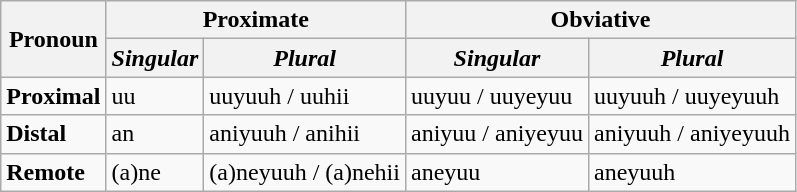<table class="wikitable">
<tr>
<th rowspan="2">Pronoun</th>
<th colspan="2">Proximate</th>
<th colspan="2">Obviative</th>
</tr>
<tr>
<th><em>Singular</em></th>
<th><em>Plural</em></th>
<th><em>Singular</em></th>
<th><em>Plural</em></th>
</tr>
<tr>
<td><strong>Proximal</strong></td>
<td>uu</td>
<td>uuyuuh / uuhii</td>
<td>uuyuu / uuyeyuu</td>
<td>uuyuuh / uuyeyuuh</td>
</tr>
<tr>
<td><strong>Distal</strong></td>
<td>an</td>
<td>aniyuuh / anihii</td>
<td>aniyuu / aniyeyuu</td>
<td>aniyuuh / aniyeyuuh</td>
</tr>
<tr>
<td><strong>Remote</strong></td>
<td>(a)ne</td>
<td>(a)neyuuh / (a)nehii</td>
<td>aneyuu</td>
<td>aneyuuh</td>
</tr>
</table>
